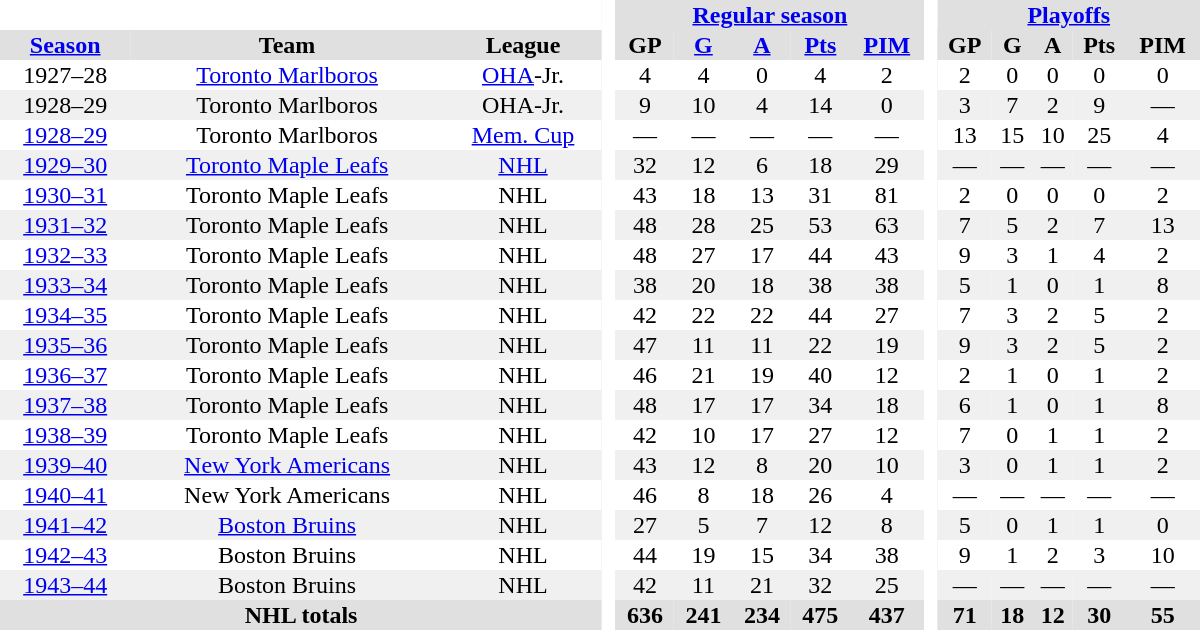<table border="0" cellpadding="1" cellspacing="0" style="text-align:center; width:50em;">
<tr style="background:#e0e0e0;">
<th colspan="3"  bgcolor="#ffffff"> </th>
<th rowspan="99" bgcolor="#ffffff"> </th>
<th colspan="5"><a href='#'>Regular season</a></th>
<th rowspan="99" bgcolor="#ffffff"> </th>
<th colspan="5"><a href='#'>Playoffs</a></th>
</tr>
<tr style="background:#e0e0e0;">
<th><a href='#'>Season</a></th>
<th>Team</th>
<th>League</th>
<th>GP</th>
<th><a href='#'>G</a></th>
<th><a href='#'>A</a></th>
<th><a href='#'>Pts</a></th>
<th><a href='#'>PIM</a></th>
<th>GP</th>
<th>G</th>
<th>A</th>
<th>Pts</th>
<th>PIM</th>
</tr>
<tr>
<td>1927–28</td>
<td><a href='#'>Toronto Marlboros</a></td>
<td><a href='#'>OHA</a>-Jr.</td>
<td>4</td>
<td>4</td>
<td>0</td>
<td>4</td>
<td>2</td>
<td>2</td>
<td>0</td>
<td>0</td>
<td>0</td>
<td>0</td>
</tr>
<tr style="background:#f0f0f0;">
<td>1928–29</td>
<td>Toronto Marlboros</td>
<td>OHA-Jr.</td>
<td>9</td>
<td>10</td>
<td>4</td>
<td>14</td>
<td>0</td>
<td>3</td>
<td>7</td>
<td>2</td>
<td>9</td>
<td>—</td>
</tr>
<tr>
<td><a href='#'>1928–29</a></td>
<td>Toronto Marlboros</td>
<td><a href='#'>Mem. Cup</a></td>
<td>—</td>
<td>—</td>
<td>—</td>
<td>—</td>
<td>—</td>
<td>13</td>
<td>15</td>
<td>10</td>
<td>25</td>
<td>4</td>
</tr>
<tr style="background:#f0f0f0;">
<td><a href='#'>1929–30</a></td>
<td><a href='#'>Toronto Maple Leafs</a></td>
<td><a href='#'>NHL</a></td>
<td>32</td>
<td>12</td>
<td>6</td>
<td>18</td>
<td>29</td>
<td>—</td>
<td>—</td>
<td>—</td>
<td>—</td>
<td>—</td>
</tr>
<tr>
<td><a href='#'>1930–31</a></td>
<td>Toronto Maple Leafs</td>
<td>NHL</td>
<td>43</td>
<td>18</td>
<td>13</td>
<td>31</td>
<td>81</td>
<td>2</td>
<td>0</td>
<td>0</td>
<td>0</td>
<td>2</td>
</tr>
<tr style="background:#f0f0f0;">
<td><a href='#'>1931–32</a></td>
<td>Toronto Maple Leafs</td>
<td>NHL</td>
<td>48</td>
<td>28</td>
<td>25</td>
<td>53</td>
<td>63</td>
<td>7</td>
<td>5</td>
<td>2</td>
<td>7</td>
<td>13</td>
</tr>
<tr>
<td><a href='#'>1932–33</a></td>
<td>Toronto Maple Leafs</td>
<td>NHL</td>
<td>48</td>
<td>27</td>
<td>17</td>
<td>44</td>
<td>43</td>
<td>9</td>
<td>3</td>
<td>1</td>
<td>4</td>
<td>2</td>
</tr>
<tr style="background:#f0f0f0;">
<td><a href='#'>1933–34</a></td>
<td>Toronto Maple Leafs</td>
<td>NHL</td>
<td>38</td>
<td>20</td>
<td>18</td>
<td>38</td>
<td>38</td>
<td>5</td>
<td>1</td>
<td>0</td>
<td>1</td>
<td>8</td>
</tr>
<tr>
<td><a href='#'>1934–35</a></td>
<td>Toronto Maple Leafs</td>
<td>NHL</td>
<td>42</td>
<td>22</td>
<td>22</td>
<td>44</td>
<td>27</td>
<td>7</td>
<td>3</td>
<td>2</td>
<td>5</td>
<td>2</td>
</tr>
<tr style="background:#f0f0f0;">
<td><a href='#'>1935–36</a></td>
<td>Toronto Maple Leafs</td>
<td>NHL</td>
<td>47</td>
<td>11</td>
<td>11</td>
<td>22</td>
<td>19</td>
<td>9</td>
<td>3</td>
<td>2</td>
<td>5</td>
<td>2</td>
</tr>
<tr>
<td><a href='#'>1936–37</a></td>
<td>Toronto Maple Leafs</td>
<td>NHL</td>
<td>46</td>
<td>21</td>
<td>19</td>
<td>40</td>
<td>12</td>
<td>2</td>
<td>1</td>
<td>0</td>
<td>1</td>
<td>2</td>
</tr>
<tr style="background:#f0f0f0;">
<td><a href='#'>1937–38</a></td>
<td>Toronto Maple Leafs</td>
<td>NHL</td>
<td>48</td>
<td>17</td>
<td>17</td>
<td>34</td>
<td>18</td>
<td>6</td>
<td>1</td>
<td>0</td>
<td>1</td>
<td>8</td>
</tr>
<tr>
<td><a href='#'>1938–39</a></td>
<td>Toronto Maple Leafs</td>
<td>NHL</td>
<td>42</td>
<td>10</td>
<td>17</td>
<td>27</td>
<td>12</td>
<td>7</td>
<td>0</td>
<td>1</td>
<td>1</td>
<td>2</td>
</tr>
<tr style="background:#f0f0f0;">
<td><a href='#'>1939–40</a></td>
<td><a href='#'>New York Americans</a></td>
<td>NHL</td>
<td>43</td>
<td>12</td>
<td>8</td>
<td>20</td>
<td>10</td>
<td>3</td>
<td>0</td>
<td>1</td>
<td>1</td>
<td>2</td>
</tr>
<tr>
<td><a href='#'>1940–41</a></td>
<td>New York Americans</td>
<td>NHL</td>
<td>46</td>
<td>8</td>
<td>18</td>
<td>26</td>
<td>4</td>
<td>—</td>
<td>—</td>
<td>—</td>
<td>—</td>
<td>—</td>
</tr>
<tr style="background:#f0f0f0;">
<td><a href='#'>1941–42</a></td>
<td><a href='#'>Boston Bruins</a></td>
<td>NHL</td>
<td>27</td>
<td>5</td>
<td>7</td>
<td>12</td>
<td>8</td>
<td>5</td>
<td>0</td>
<td>1</td>
<td>1</td>
<td>0</td>
</tr>
<tr>
<td><a href='#'>1942–43</a></td>
<td>Boston Bruins</td>
<td>NHL</td>
<td>44</td>
<td>19</td>
<td>15</td>
<td>34</td>
<td>38</td>
<td>9</td>
<td>1</td>
<td>2</td>
<td>3</td>
<td>10</td>
</tr>
<tr style="background:#f0f0f0;">
<td><a href='#'>1943–44</a></td>
<td>Boston Bruins</td>
<td>NHL</td>
<td>42</td>
<td>11</td>
<td>21</td>
<td>32</td>
<td>25</td>
<td>—</td>
<td>—</td>
<td>—</td>
<td>—</td>
<td>—</td>
</tr>
<tr style="background:#e0e0e0;">
<th colspan="3">NHL totals</th>
<th>636</th>
<th>241</th>
<th>234</th>
<th>475</th>
<th>437</th>
<th>71</th>
<th>18</th>
<th>12</th>
<th>30</th>
<th>55</th>
</tr>
</table>
